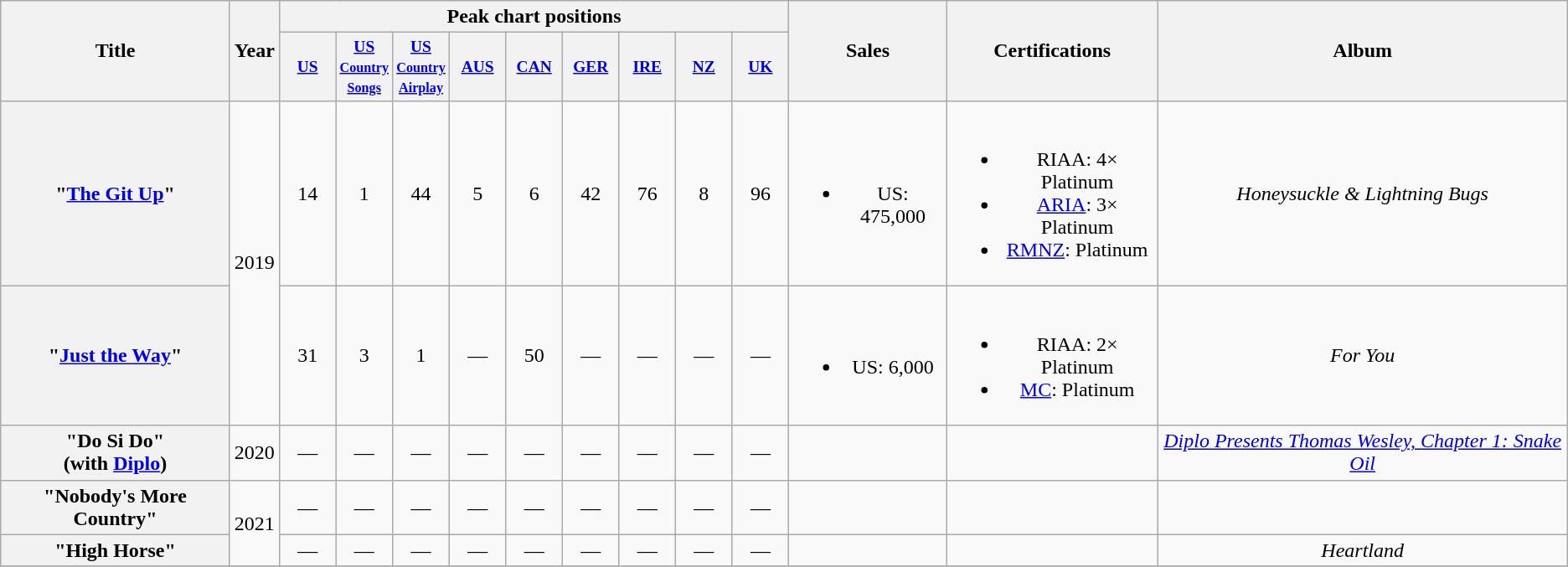<table class="wikitable plainrowheaders" style="text-align:center;">
<tr>
<th scope="col" rowspan="2">Title</th>
<th scope="col" rowspan="2">Year</th>
<th scope="col" colspan="9">Peak chart positions</th>
<th scope="col" rowspan="2">Sales</th>
<th scope="col" rowspan="2">Certifications</th>
<th scope="col" rowspan="2">Album</th>
</tr>
<tr style="font-size:90%;">
<th scope="col" style="width:3em;font-size:90%;"><a href='#'>US</a><br></th>
<th scope="col" style="width:3em;font-size:90%;"><a href='#'>US <br><small>Country<br> Songs</small></a><br></th>
<th scope="col" style="width:3em;font-size:90%;"><a href='#'>US <br><small>Country <br>Airplay</small></a><br></th>
<th scope="col" style="width:3em;font-size:90%;"><a href='#'>AUS</a><br></th>
<th scope="col" style="width:3em;font-size:90%;"><a href='#'>CAN</a><br></th>
<th scope="col" style="width:3em;font-size:90%;"><a href='#'>GER</a><br></th>
<th scope="col" style="width:3em;font-size:90%;"><a href='#'>IRE</a><br></th>
<th scope="col" style="width:3em;font-size:90%;"><a href='#'>NZ</a><br></th>
<th scope="col" style="width:3em;font-size:90%;"><a href='#'>UK</a><br></th>
</tr>
<tr>
<th scope="row">"<a href='#'>The Git Up</a>"</th>
<td rowspan="2">2019</td>
<td>14</td>
<td>1</td>
<td>44</td>
<td>5</td>
<td>6</td>
<td>42</td>
<td>76</td>
<td>8</td>
<td>96</td>
<td><br><ul><li>US: 475,000</li></ul></td>
<td><br><ul><li>RIAA: 4× Platinum</li><li><a href='#'>ARIA</a>: 3× Platinum</li><li><a href='#'>RMNZ</a>: Platinum</li></ul></td>
<td><em>Honeysuckle & Lightning Bugs</em></td>
</tr>
<tr>
<th scope="row">"<a href='#'>Just the Way</a>"<br></th>
<td>31</td>
<td>3</td>
<td>1</td>
<td>—</td>
<td>50</td>
<td>—</td>
<td>—</td>
<td>—</td>
<td>—</td>
<td><br><ul><li>US: 6,000</li></ul></td>
<td><br><ul><li>RIAA: 2× Platinum</li><li><a href='#'>MC</a>: Platinum</li></ul></td>
<td><em>For You</em></td>
</tr>
<tr>
<th scope="row">"Do Si Do"<br><span>(with <a href='#'>Diplo</a>)</span></th>
<td>2020</td>
<td>—</td>
<td>—</td>
<td>—</td>
<td>—</td>
<td>—</td>
<td>—</td>
<td>—</td>
<td>—</td>
<td>—</td>
<td></td>
<td></td>
<td><em><a href='#'>Diplo Presents Thomas Wesley, Chapter 1: Snake Oil</a></em></td>
</tr>
<tr>
<th scope="row">"Nobody's More Country"</th>
<td rowspan="2">2021</td>
<td>—</td>
<td>—</td>
<td>—</td>
<td>—</td>
<td>—</td>
<td>—</td>
<td>—</td>
<td>—</td>
<td>—</td>
<td></td>
<td></td>
<td></td>
</tr>
<tr>
<th scope="row">"High Horse"<br></th>
<td>—</td>
<td>—</td>
<td>—</td>
<td>—</td>
<td>—</td>
<td>—</td>
<td>—</td>
<td>—</td>
<td>—</td>
<td></td>
<td></td>
<td><em>Heartland</em></td>
</tr>
<tr>
</tr>
</table>
